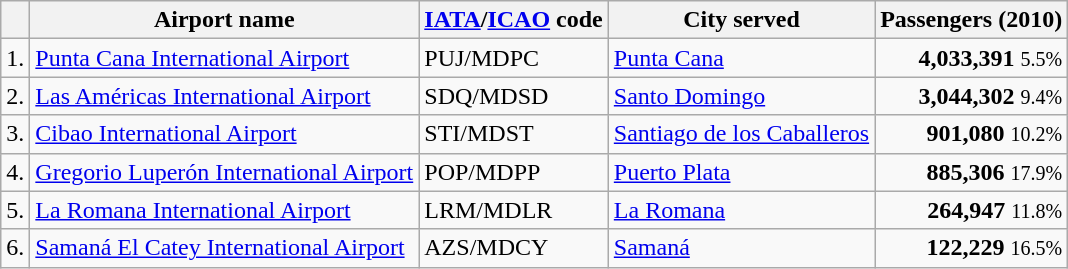<table class="wikitable sortable">
<tr>
<th></th>
<th>Airport name</th>
<th><a href='#'>IATA</a>/<a href='#'>ICAO</a> code</th>
<th>City served</th>
<th>Passengers (2010)</th>
</tr>
<tr>
<td>1.</td>
<td><a href='#'>Punta Cana International Airport</a></td>
<td>PUJ/MDPC</td>
<td><a href='#'>Punta Cana</a></td>
<td align=right><strong>4,033,391</strong> <small> 5.5%</small></td>
</tr>
<tr>
<td>2.</td>
<td><a href='#'>Las Américas International Airport</a></td>
<td>SDQ/MDSD</td>
<td><a href='#'>Santo Domingo</a></td>
<td align=right><strong>3,044,302</strong> <small> 9.4%</small></td>
</tr>
<tr>
<td>3.</td>
<td><a href='#'>Cibao International Airport</a></td>
<td>STI/MDST</td>
<td><a href='#'>Santiago de los Caballeros</a></td>
<td align=right><strong>901,080</strong> <small> 10.2%</small></td>
</tr>
<tr>
<td>4.</td>
<td><a href='#'>Gregorio Luperón International Airport</a></td>
<td>POP/MDPP</td>
<td><a href='#'>Puerto Plata</a></td>
<td align=right><strong>885,306</strong>  <small> 17.9%</small></td>
</tr>
<tr>
<td>5.</td>
<td><a href='#'>La Romana International Airport</a></td>
<td>LRM/MDLR</td>
<td><a href='#'>La Romana</a></td>
<td align=right><strong>264,947</strong> <small> 11.8%</small></td>
</tr>
<tr>
<td>6.</td>
<td><a href='#'>Samaná El Catey International Airport</a></td>
<td>AZS/MDCY</td>
<td><a href='#'>Samaná</a></td>
<td align=right><strong>122,229</strong> <small> 16.5%</small></td>
</tr>
</table>
